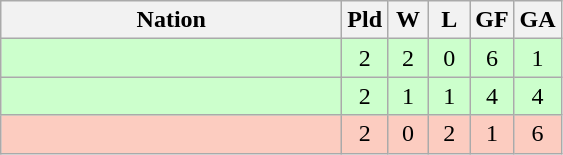<table class=wikitable style="text-align:center">
<tr>
<th width=220>Nation</th>
<th width=20>Pld</th>
<th width=20>W</th>
<th width=20>L</th>
<th width=20>GF</th>
<th width=20>GA</th>
</tr>
<tr bgcolor="#ccffcc">
<td align=left></td>
<td>2</td>
<td>2</td>
<td>0</td>
<td>6</td>
<td>1</td>
</tr>
<tr bgcolor="#ccffcc">
<td align=left></td>
<td>2</td>
<td>1</td>
<td>1</td>
<td>4</td>
<td>4</td>
</tr>
<tr bgcolor="#fcccc">
<td align=left></td>
<td>2</td>
<td>0</td>
<td>2</td>
<td>1</td>
<td>6</td>
</tr>
</table>
